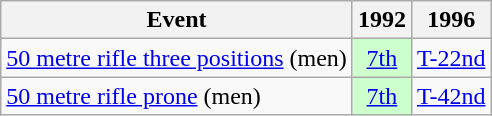<table class="wikitable" style="text-align: center">
<tr>
<th>Event</th>
<th>1992</th>
<th>1996</th>
</tr>
<tr>
<td align=left><a href='#'>50 metre rifle three positions</a> (men)</td>
<td style="background: #ccffcc"><a href='#'>7th</a></td>
<td><a href='#'>T-22nd</a></td>
</tr>
<tr>
<td align=left><a href='#'>50 metre rifle prone</a> (men)</td>
<td style="background: #ccffcc"><a href='#'>7th</a></td>
<td><a href='#'>T-42nd</a></td>
</tr>
</table>
